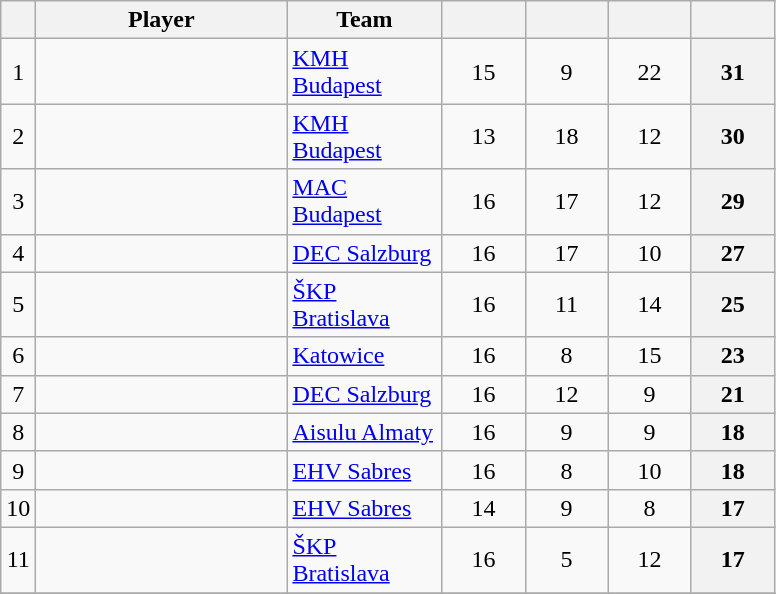<table class="wikitable sortable" style="text-align: center">
<tr>
<th></th>
<th style="width: 10em;">Player</th>
<th style="width: 6em;">Team</th>
<th style="width: 3em;"></th>
<th style="width: 3em;"></th>
<th style="width: 3em;"></th>
<th style="width: 3em;"></th>
</tr>
<tr>
<td>1</td>
<td style="text-align:left;"></td>
<td style="text-align:left;"><a href='#'>KMH Budapest</a></td>
<td>15</td>
<td>9</td>
<td>22</td>
<th>31</th>
</tr>
<tr>
<td>2</td>
<td style="text-align:left;"></td>
<td style="text-align:left;"><a href='#'>KMH Budapest</a></td>
<td>13</td>
<td>18</td>
<td>12</td>
<th>30</th>
</tr>
<tr>
<td>3</td>
<td style="text-align:left;"></td>
<td style="text-align:left;"><a href='#'>MAC Budapest</a></td>
<td>16</td>
<td>17</td>
<td>12</td>
<th>29</th>
</tr>
<tr>
<td>4</td>
<td style="text-align:left;"></td>
<td style="text-align:left;"><a href='#'>DEC Salzburg</a></td>
<td>16</td>
<td>17</td>
<td>10</td>
<th>27</th>
</tr>
<tr>
<td>5</td>
<td style="text-align:left;"></td>
<td style="text-align:left;"><a href='#'>ŠKP Bratislava</a></td>
<td>16</td>
<td>11</td>
<td>14</td>
<th>25</th>
</tr>
<tr>
<td>6</td>
<td style="text-align:left;"></td>
<td style="text-align:left;"><a href='#'>Katowice</a></td>
<td>16</td>
<td>8</td>
<td>15</td>
<th>23</th>
</tr>
<tr>
<td>7</td>
<td style="text-align:left;"></td>
<td style="text-align:left;"><a href='#'>DEC Salzburg</a></td>
<td>16</td>
<td>12</td>
<td>9</td>
<th>21</th>
</tr>
<tr>
<td>8</td>
<td style="text-align:left;"></td>
<td style="text-align:left;"><a href='#'>Aisulu Almaty</a></td>
<td>16</td>
<td>9</td>
<td>9</td>
<th>18</th>
</tr>
<tr>
<td>9</td>
<td style="text-align:left;"></td>
<td style="text-align:left;"><a href='#'>EHV Sabres</a></td>
<td>16</td>
<td>8</td>
<td>10</td>
<th>18</th>
</tr>
<tr>
<td>10</td>
<td style="text-align:left;"></td>
<td style="text-align:left;"><a href='#'>EHV Sabres</a></td>
<td>14</td>
<td>9</td>
<td>8</td>
<th>17</th>
</tr>
<tr>
<td>11</td>
<td style="text-align:left;"></td>
<td style="text-align:left;"><a href='#'>ŠKP Bratislava</a></td>
<td>16</td>
<td>5</td>
<td>12</td>
<th>17</th>
</tr>
<tr>
</tr>
</table>
